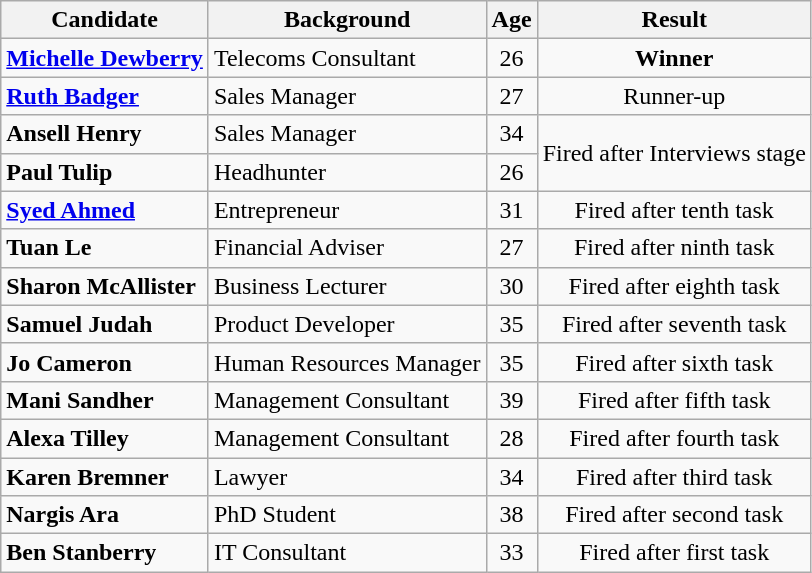<table class="wikitable sortable">
<tr style="vertical-align:top">
<th>Candidate</th>
<th>Background</th>
<th><span>Age</span></th>
<th>Result</th>
</tr>
<tr>
<td><strong><a href='#'>Michelle Dewberry</a></strong></td>
<td>Telecoms Consultant</td>
<td style="text-align:center">26</td>
<td align="center"><strong>Winner</strong></td>
</tr>
<tr>
<td><strong><a href='#'>Ruth Badger</a></strong></td>
<td>Sales Manager</td>
<td style="text-align:center">27</td>
<td align="center">Runner-up</td>
</tr>
<tr>
<td><strong>Ansell Henry</strong></td>
<td>Sales Manager</td>
<td style="text-align:center">34</td>
<td style="text-align:center" rowspan="2">Fired after Interviews stage</td>
</tr>
<tr>
<td><strong>Paul Tulip</strong></td>
<td>Headhunter</td>
<td style="text-align:center">26</td>
</tr>
<tr>
<td><a href='#'><strong>Syed Ahmed</strong></a></td>
<td>Entrepreneur</td>
<td style="text-align:center">31</td>
<td align="center">Fired after tenth task</td>
</tr>
<tr>
<td><strong>Tuan Le</strong></td>
<td>Financial Adviser</td>
<td style="text-align:center">27</td>
<td align="center">Fired after ninth task</td>
</tr>
<tr>
<td><strong>Sharon McAllister</strong></td>
<td>Business Lecturer</td>
<td style="text-align:center">30</td>
<td align="center">Fired after eighth task</td>
</tr>
<tr>
<td><strong>Samuel Judah</strong></td>
<td>Product Developer</td>
<td style="text-align:center">35</td>
<td align="center">Fired after seventh task</td>
</tr>
<tr>
<td><strong>Jo Cameron</strong></td>
<td>Human Resources Manager</td>
<td style="text-align:center">35</td>
<td align="center">Fired after sixth task</td>
</tr>
<tr>
<td><strong>Mani Sandher</strong></td>
<td>Management Consultant</td>
<td style="text-align:center">39</td>
<td align="center">Fired after fifth task</td>
</tr>
<tr>
<td><strong>Alexa Tilley</strong></td>
<td>Management Consultant</td>
<td style="text-align:center">28</td>
<td align="center">Fired after fourth task</td>
</tr>
<tr>
<td><strong>Karen Bremner</strong></td>
<td>Lawyer</td>
<td style="text-align:center">34</td>
<td align="center">Fired after third task</td>
</tr>
<tr>
<td><strong>Nargis Ara</strong></td>
<td>PhD Student</td>
<td style="text-align:center">38</td>
<td align="center">Fired after second task</td>
</tr>
<tr>
<td><strong>Ben Stanberry</strong></td>
<td>IT Consultant</td>
<td style="text-align:center">33</td>
<td align="center">Fired after first task</td>
</tr>
</table>
